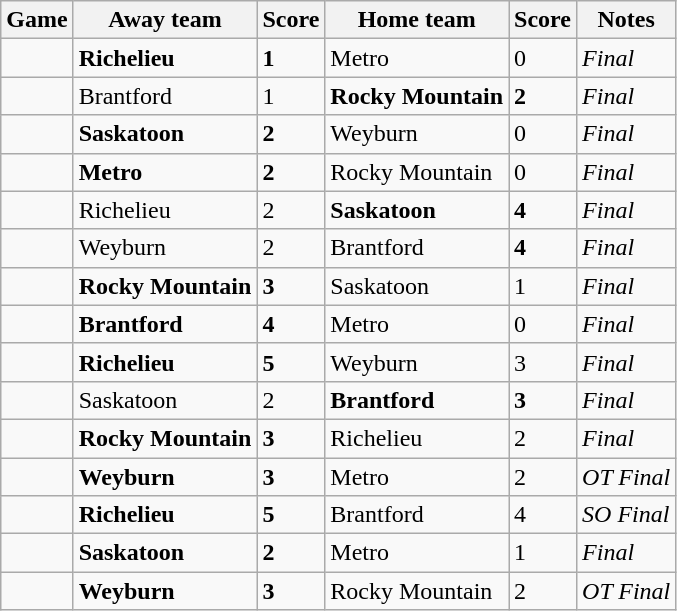<table class="wikitable">
<tr>
<th>Game</th>
<th>Away team</th>
<th>Score</th>
<th>Home team</th>
<th>Score</th>
<th>Notes</th>
</tr>
<tr>
<td></td>
<td><strong>Richelieu</strong></td>
<td><strong>1</strong></td>
<td>Metro</td>
<td>0</td>
<td><em>Final</em></td>
</tr>
<tr>
<td></td>
<td>Brantford</td>
<td>1</td>
<td><strong>Rocky Mountain</strong></td>
<td><strong>2</strong></td>
<td><em>Final</em></td>
</tr>
<tr>
<td></td>
<td><strong>Saskatoon</strong></td>
<td><strong>2</strong></td>
<td>Weyburn</td>
<td>0</td>
<td><em>Final</em></td>
</tr>
<tr>
<td></td>
<td><strong>Metro</strong></td>
<td><strong>2</strong></td>
<td>Rocky Mountain</td>
<td>0</td>
<td><em>Final</em></td>
</tr>
<tr>
<td></td>
<td>Richelieu</td>
<td>2</td>
<td><strong>Saskatoon</strong></td>
<td><strong>4</strong></td>
<td><em>Final</em></td>
</tr>
<tr>
<td></td>
<td>Weyburn</td>
<td>2</td>
<td>Brantford</td>
<td><strong>4</strong></td>
<td><em>Final</em></td>
</tr>
<tr>
<td></td>
<td><strong>Rocky Mountain</strong></td>
<td><strong>3</strong></td>
<td>Saskatoon</td>
<td>1</td>
<td><em>Final</em></td>
</tr>
<tr>
<td></td>
<td><strong>Brantford</strong></td>
<td><strong>4</strong></td>
<td>Metro</td>
<td>0</td>
<td><em>Final</em></td>
</tr>
<tr>
<td></td>
<td><strong>Richelieu</strong></td>
<td><strong>5</strong></td>
<td>Weyburn</td>
<td>3</td>
<td><em>Final</em></td>
</tr>
<tr>
<td></td>
<td>Saskatoon</td>
<td>2</td>
<td><strong>Brantford</strong></td>
<td><strong>3</strong></td>
<td><em>Final</em></td>
</tr>
<tr>
<td></td>
<td><strong>Rocky Mountain</strong></td>
<td><strong>3</strong></td>
<td>Richelieu</td>
<td>2</td>
<td><em>Final</em></td>
</tr>
<tr>
<td></td>
<td><strong>Weyburn</strong></td>
<td><strong>3</strong></td>
<td>Metro</td>
<td>2</td>
<td><em>OT Final</em></td>
</tr>
<tr>
<td></td>
<td><strong>Richelieu</strong></td>
<td><strong>5</strong></td>
<td>Brantford</td>
<td>4</td>
<td><em>SO Final</em></td>
</tr>
<tr>
<td></td>
<td><strong>Saskatoon</strong></td>
<td><strong>2</strong></td>
<td>Metro</td>
<td>1</td>
<td><em>Final</em></td>
</tr>
<tr>
<td></td>
<td><strong>Weyburn</strong></td>
<td><strong>3</strong></td>
<td>Rocky Mountain</td>
<td>2</td>
<td><em>OT Final</em></td>
</tr>
</table>
